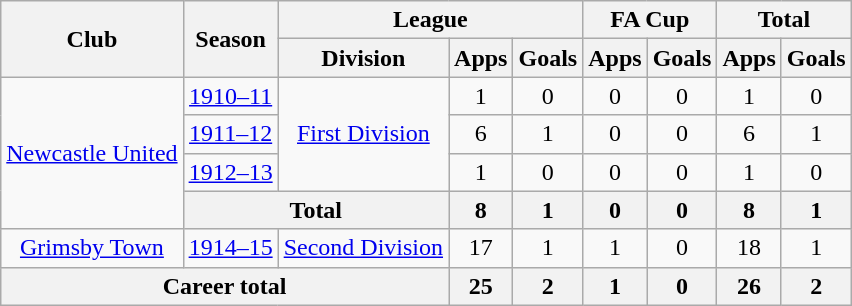<table class="wikitable" style="text-align: center">
<tr>
<th rowspan="2">Club</th>
<th rowspan="2">Season</th>
<th colspan="3">League</th>
<th colspan="2">FA Cup</th>
<th colspan="2">Total</th>
</tr>
<tr>
<th>Division</th>
<th>Apps</th>
<th>Goals</th>
<th>Apps</th>
<th>Goals</th>
<th>Apps</th>
<th>Goals</th>
</tr>
<tr>
<td rowspan="4"><a href='#'>Newcastle United</a></td>
<td><a href='#'>1910–11</a></td>
<td rowspan="3"><a href='#'>First Division</a></td>
<td>1</td>
<td>0</td>
<td>0</td>
<td>0</td>
<td>1</td>
<td>0</td>
</tr>
<tr>
<td><a href='#'>1911–12</a></td>
<td>6</td>
<td>1</td>
<td>0</td>
<td>0</td>
<td>6</td>
<td>1</td>
</tr>
<tr>
<td><a href='#'>1912–13</a></td>
<td>1</td>
<td>0</td>
<td>0</td>
<td>0</td>
<td>1</td>
<td>0</td>
</tr>
<tr>
<th colspan="2">Total</th>
<th>8</th>
<th>1</th>
<th>0</th>
<th>0</th>
<th>8</th>
<th>1</th>
</tr>
<tr>
<td><a href='#'>Grimsby Town</a></td>
<td><a href='#'>1914–15</a></td>
<td><a href='#'>Second Division</a></td>
<td>17</td>
<td>1</td>
<td>1</td>
<td>0</td>
<td>18</td>
<td>1</td>
</tr>
<tr>
<th colspan="3">Career total</th>
<th>25</th>
<th>2</th>
<th>1</th>
<th>0</th>
<th>26</th>
<th>2</th>
</tr>
</table>
